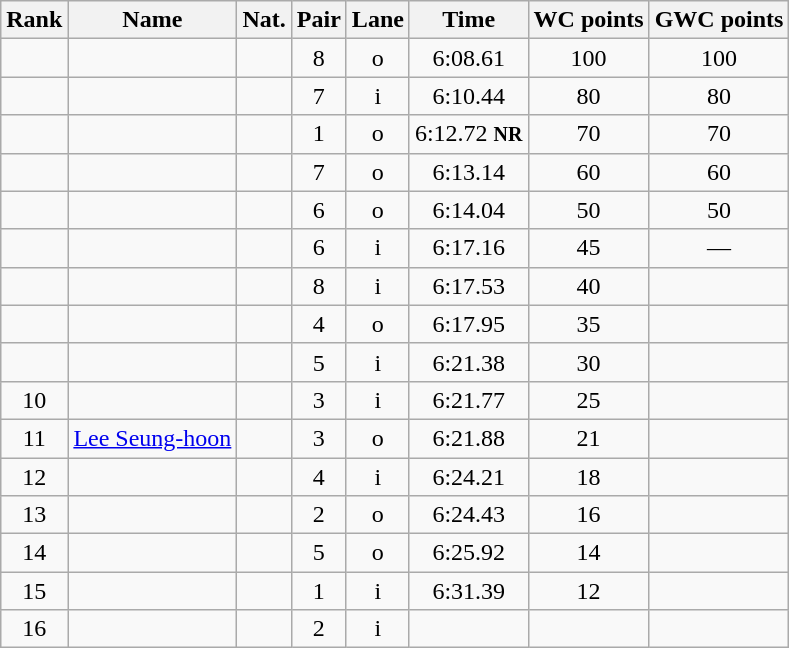<table class="wikitable sortable" style="text-align:center">
<tr>
<th>Rank</th>
<th>Name</th>
<th>Nat.</th>
<th>Pair</th>
<th>Lane</th>
<th>Time</th>
<th>WC points</th>
<th>GWC points</th>
</tr>
<tr>
<td></td>
<td align=left></td>
<td></td>
<td>8</td>
<td>o</td>
<td>6:08.61</td>
<td>100</td>
<td>100</td>
</tr>
<tr>
<td></td>
<td align=left></td>
<td></td>
<td>7</td>
<td>i</td>
<td>6:10.44</td>
<td>80</td>
<td>80</td>
</tr>
<tr>
<td></td>
<td align=left></td>
<td></td>
<td>1</td>
<td>o</td>
<td>6:12.72 <strong><small>NR</small></strong></td>
<td>70</td>
<td>70</td>
</tr>
<tr>
<td></td>
<td align=left></td>
<td></td>
<td>7</td>
<td>o</td>
<td>6:13.14</td>
<td>60</td>
<td>60</td>
</tr>
<tr>
<td></td>
<td align=left></td>
<td></td>
<td>6</td>
<td>o</td>
<td>6:14.04</td>
<td>50</td>
<td>50</td>
</tr>
<tr>
<td></td>
<td align=left></td>
<td></td>
<td>6</td>
<td>i</td>
<td>6:17.16</td>
<td>45</td>
<td>—</td>
</tr>
<tr>
<td></td>
<td align=left></td>
<td></td>
<td>8</td>
<td>i</td>
<td>6:17.53</td>
<td>40</td>
<td></td>
</tr>
<tr>
<td></td>
<td align=left></td>
<td></td>
<td>4</td>
<td>o</td>
<td>6:17.95</td>
<td>35</td>
<td></td>
</tr>
<tr>
<td></td>
<td align=left></td>
<td></td>
<td>5</td>
<td>i</td>
<td>6:21.38</td>
<td>30</td>
<td></td>
</tr>
<tr>
<td>10</td>
<td align=left></td>
<td></td>
<td>3</td>
<td>i</td>
<td>6:21.77</td>
<td>25</td>
<td></td>
</tr>
<tr>
<td>11</td>
<td align=left><a href='#'>Lee Seung-hoon</a></td>
<td></td>
<td>3</td>
<td>o</td>
<td>6:21.88</td>
<td>21</td>
<td></td>
</tr>
<tr>
<td>12</td>
<td align=left></td>
<td></td>
<td>4</td>
<td>i</td>
<td>6:24.21</td>
<td>18</td>
<td></td>
</tr>
<tr>
<td>13</td>
<td align=left></td>
<td></td>
<td>2</td>
<td>o</td>
<td>6:24.43</td>
<td>16</td>
<td></td>
</tr>
<tr>
<td>14</td>
<td align=left></td>
<td></td>
<td>5</td>
<td>o</td>
<td>6:25.92</td>
<td>14</td>
<td></td>
</tr>
<tr>
<td>15</td>
<td align=left></td>
<td></td>
<td>1</td>
<td>i</td>
<td>6:31.39</td>
<td>12</td>
<td></td>
</tr>
<tr>
<td>16</td>
<td align=left></td>
<td></td>
<td>2</td>
<td>i</td>
<td></td>
<td></td>
<td></td>
</tr>
</table>
